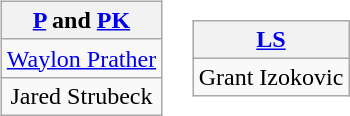<table>
<tr>
<td align="center"><br><table class="wikitable" style="text-align:center">
<tr>
<th><a href='#'>P</a> and <a href='#'>PK</a></th>
</tr>
<tr>
<td><a href='#'>Waylon Prather</a></td>
</tr>
<tr>
<td>Jared Strubeck</td>
</tr>
</table>
</td>
<td align="right"><br><table class="wikitable" style="text-align:center">
<tr>
<th><a href='#'>LS</a></th>
</tr>
<tr>
<td>Grant Izokovic</td>
</tr>
</table>
</td>
</tr>
</table>
